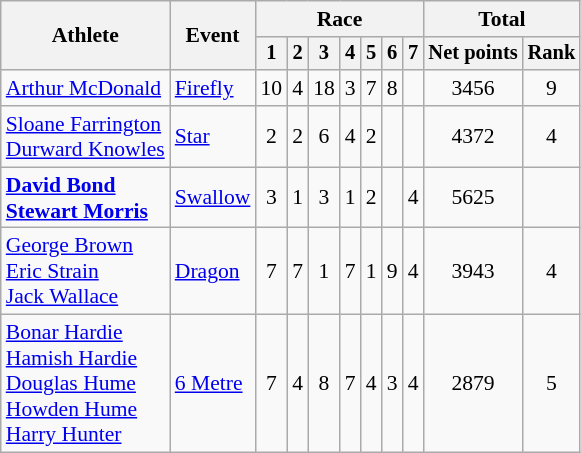<table class=wikitable style=font-size:90%;text-align:center>
<tr>
<th rowspan=2>Athlete</th>
<th rowspan=2>Event</th>
<th colspan=7>Race</th>
<th colspan=2>Total</th>
</tr>
<tr style=font-size:95%>
<th>1</th>
<th>2</th>
<th>3</th>
<th>4</th>
<th>5</th>
<th>6</th>
<th>7</th>
<th>Net points</th>
<th>Rank</th>
</tr>
<tr>
<td align=left><a href='#'>Arthur McDonald</a></td>
<td align=left><a href='#'>Firefly</a></td>
<td>10</td>
<td>4</td>
<td>18</td>
<td>3</td>
<td>7</td>
<td>8</td>
<td></td>
<td>3456</td>
<td>9</td>
</tr>
<tr>
<td align=left><a href='#'>Sloane Farrington</a><br><a href='#'>Durward Knowles</a></td>
<td align=left><a href='#'>Star</a></td>
<td>2</td>
<td>2</td>
<td>6</td>
<td>4</td>
<td>2</td>
<td></td>
<td></td>
<td>4372</td>
<td>4</td>
</tr>
<tr>
<td align=left><strong><a href='#'>David Bond</a><br><a href='#'>Stewart Morris</a></strong></td>
<td align=left><a href='#'>Swallow</a></td>
<td>3</td>
<td>1</td>
<td>3</td>
<td>1</td>
<td>2</td>
<td></td>
<td>4</td>
<td>5625</td>
<td></td>
</tr>
<tr>
<td align=left><a href='#'>George Brown</a><br><a href='#'>Eric Strain</a><br><a href='#'>Jack Wallace</a></td>
<td align=left><a href='#'>Dragon</a></td>
<td>7</td>
<td>7</td>
<td>1</td>
<td>7</td>
<td>1</td>
<td>9</td>
<td>4</td>
<td>3943</td>
<td>4</td>
</tr>
<tr>
<td align=left><a href='#'>Bonar Hardie</a><br><a href='#'>Hamish Hardie</a><br><a href='#'>Douglas Hume</a><br><a href='#'>Howden Hume</a><br><a href='#'>Harry Hunter</a></td>
<td align=left><a href='#'>6 Metre</a></td>
<td>7</td>
<td>4</td>
<td>8</td>
<td>7</td>
<td>4</td>
<td>3</td>
<td>4</td>
<td>2879</td>
<td>5</td>
</tr>
</table>
